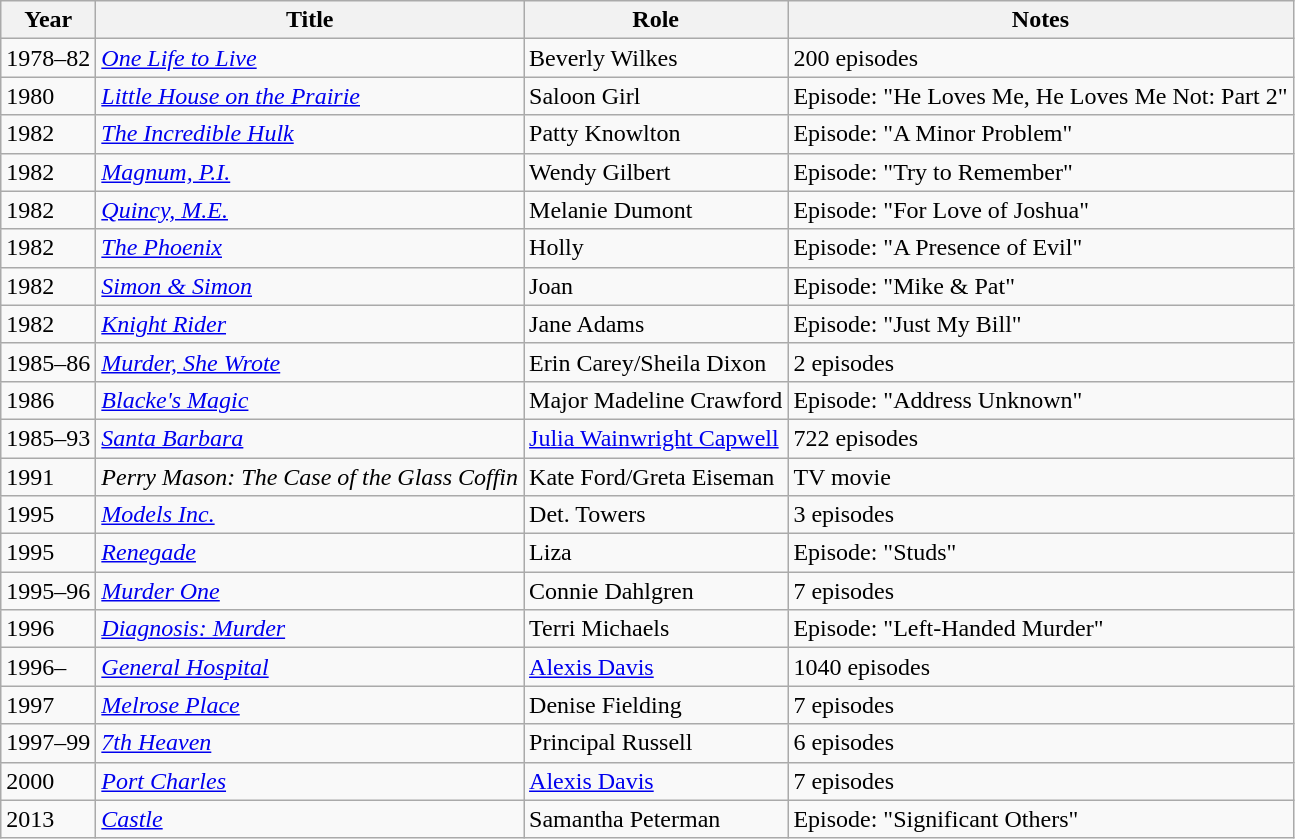<table class="wikitable sortable">
<tr>
<th>Year</th>
<th>Title</th>
<th>Role</th>
<th class="unsortable">Notes</th>
</tr>
<tr>
<td>1978–82</td>
<td><em><a href='#'>One Life to Live</a></em></td>
<td>Beverly Wilkes</td>
<td>200 episodes</td>
</tr>
<tr>
<td>1980</td>
<td><em><a href='#'>Little House on the Prairie</a></em></td>
<td>Saloon Girl</td>
<td>Episode: "He Loves Me, He Loves Me Not: Part 2"</td>
</tr>
<tr>
<td>1982</td>
<td><em><a href='#'>The Incredible Hulk</a></em></td>
<td>Patty Knowlton</td>
<td>Episode: "A Minor Problem"</td>
</tr>
<tr>
<td>1982</td>
<td><em><a href='#'>Magnum, P.I.</a></em></td>
<td>Wendy Gilbert</td>
<td>Episode: "Try to Remember"</td>
</tr>
<tr>
<td>1982</td>
<td><em><a href='#'>Quincy, M.E.</a></em></td>
<td>Melanie Dumont</td>
<td>Episode: "For Love of Joshua"</td>
</tr>
<tr>
<td>1982</td>
<td><em><a href='#'>The Phoenix</a></em></td>
<td>Holly</td>
<td>Episode: "A Presence of Evil"</td>
</tr>
<tr>
<td>1982</td>
<td><em><a href='#'>Simon & Simon</a></em></td>
<td>Joan</td>
<td>Episode: "Mike & Pat"</td>
</tr>
<tr>
<td>1982</td>
<td><em><a href='#'>Knight Rider</a></em></td>
<td>Jane Adams</td>
<td>Episode: "Just My Bill"</td>
</tr>
<tr>
<td>1985–86</td>
<td><em><a href='#'>Murder, She Wrote</a></em></td>
<td>Erin Carey/Sheila Dixon</td>
<td>2 episodes</td>
</tr>
<tr>
<td>1986</td>
<td><em><a href='#'>Blacke's Magic</a></em></td>
<td>Major Madeline Crawford</td>
<td>Episode: "Address Unknown"</td>
</tr>
<tr>
<td>1985–93</td>
<td><em><a href='#'>Santa Barbara</a></em></td>
<td><a href='#'>Julia Wainwright Capwell</a></td>
<td>722 episodes</td>
</tr>
<tr>
<td>1991</td>
<td><em>Perry Mason: The Case of the Glass Coffin</em></td>
<td>Kate Ford/Greta Eiseman</td>
<td>TV movie</td>
</tr>
<tr>
<td>1995</td>
<td><em><a href='#'>Models Inc.</a></em></td>
<td>Det. Towers</td>
<td>3 episodes</td>
</tr>
<tr>
<td>1995</td>
<td><em><a href='#'>Renegade</a></em></td>
<td>Liza</td>
<td>Episode: "Studs"</td>
</tr>
<tr>
<td>1995–96</td>
<td><em><a href='#'>Murder One</a></em></td>
<td>Connie Dahlgren</td>
<td>7 episodes</td>
</tr>
<tr>
<td>1996</td>
<td><em><a href='#'>Diagnosis: Murder</a></em></td>
<td>Terri Michaels</td>
<td>Episode: "Left-Handed Murder"</td>
</tr>
<tr>
<td>1996–</td>
<td><em><a href='#'>General Hospital</a></em></td>
<td><a href='#'>Alexis Davis</a></td>
<td>1040 episodes</td>
</tr>
<tr>
<td>1997</td>
<td><em><a href='#'>Melrose Place</a></em></td>
<td>Denise Fielding</td>
<td>7 episodes</td>
</tr>
<tr>
<td>1997–99</td>
<td><em><a href='#'>7th Heaven</a></em></td>
<td>Principal Russell</td>
<td>6 episodes</td>
</tr>
<tr>
<td>2000</td>
<td><em><a href='#'>Port Charles</a></em></td>
<td><a href='#'>Alexis Davis</a></td>
<td>7 episodes</td>
</tr>
<tr>
<td>2013</td>
<td><em><a href='#'>Castle</a></em></td>
<td>Samantha Peterman</td>
<td>Episode: "Significant Others"</td>
</tr>
</table>
